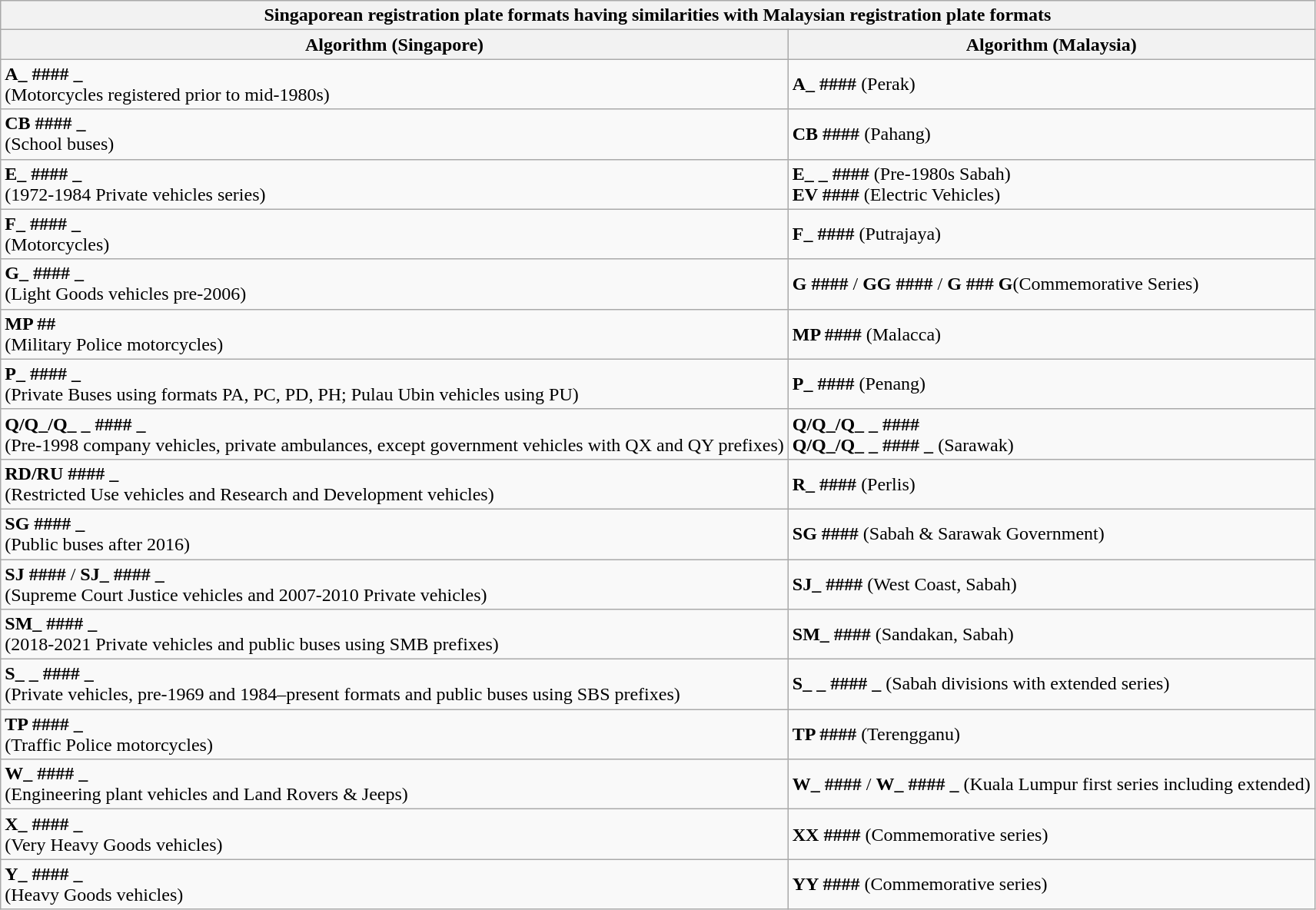<table class="wikitable">
<tr>
<th colspan="3" align="center">Singaporean registration plate formats having similarities with Malaysian registration plate formats</th>
</tr>
<tr>
<th>Algorithm (Singapore)</th>
<th>Algorithm (Malaysia)</th>
</tr>
<tr>
<td><strong>A_ #### _</strong> <br>(Motorcycles registered prior to mid-1980s)</td>
<td><strong>A_ ####</strong> (Perak)</td>
</tr>
<tr>
<td><strong>CB #### _</strong><br>(School buses)</td>
<td><strong>CB ####</strong> (Pahang)</td>
</tr>
<tr>
<td><strong>E_ #### _</strong><br>(1972-1984 Private vehicles series)</td>
<td><strong>E_ _ ####</strong> (Pre-1980s Sabah)<br><strong>EV ####</strong> (Electric Vehicles)</td>
</tr>
<tr>
<td><strong>F_ #### _</strong><br>(Motorcycles)</td>
<td><strong>F_ ####</strong> (Putrajaya)</td>
</tr>
<tr>
<td><strong>G_ #### _</strong><br>(Light Goods vehicles pre-2006)</td>
<td><strong>G ####</strong> / <strong>GG ####</strong> / <strong>G ### G</strong>(Commemorative Series)</td>
</tr>
<tr>
<td><strong>MP ##</strong><br>(Military Police motorcycles)</td>
<td><strong>MP ####</strong> (Malacca)</td>
</tr>
<tr>
<td><strong>P_ #### _</strong><br>(Private Buses using formats PA, PC, PD, PH; Pulau Ubin vehicles using PU)</td>
<td><strong>P_ ####</strong> (Penang)</td>
</tr>
<tr>
<td><strong>Q/Q_/Q_ _ #### _</strong><br>(Pre-1998 company vehicles, private ambulances, except government vehicles with QX and QY prefixes)</td>
<td><strong>Q/Q_/Q_ _ ####</strong><br><strong>Q/Q_/Q_ _ #### _</strong> (Sarawak)</td>
</tr>
<tr>
<td><strong>RD/RU #### _</strong><br>(Restricted Use vehicles and Research and Development vehicles)</td>
<td><strong>R_ ####</strong> (Perlis)</td>
</tr>
<tr>
<td><strong>SG #### _</strong><br>(Public buses after 2016)</td>
<td><strong>SG ####</strong> (Sabah & Sarawak Government)</td>
</tr>
<tr>
<td><strong>SJ ####</strong> / <strong>SJ_ #### _</strong><br>(Supreme Court Justice vehicles and 2007-2010 Private vehicles)</td>
<td><strong>SJ_ ####</strong> (West Coast, Sabah)</td>
</tr>
<tr>
<td><strong>SM_ #### _</strong><br>(2018-2021 Private vehicles and public buses using SMB prefixes)</td>
<td><strong>SM_ ####</strong> (Sandakan, Sabah)</td>
</tr>
<tr>
<td><strong>S_ _ #### _</strong><br>(Private vehicles, pre-1969 and 1984–present formats and public buses using SBS prefixes)</td>
<td><strong>S_ _ #### _</strong> (Sabah divisions with extended series)</td>
</tr>
<tr>
<td><strong>TP #### _</strong><br>(Traffic Police motorcycles)</td>
<td><strong>TP ####</strong> (Terengganu)</td>
</tr>
<tr>
<td><strong>W_ #### _</strong><br>(Engineering plant vehicles and Land Rovers & Jeeps)</td>
<td><strong>W_ ####</strong> / <strong>W_ #### _</strong> (Kuala Lumpur first series including extended)</td>
</tr>
<tr>
<td><strong>X_ #### _</strong><br>(Very Heavy Goods vehicles)</td>
<td><strong>XX ####</strong> (Commemorative series)</td>
</tr>
<tr>
<td><strong>Y_ #### _</strong><br>(Heavy Goods vehicles)</td>
<td><strong>YY ####</strong> (Commemorative series)</td>
</tr>
</table>
